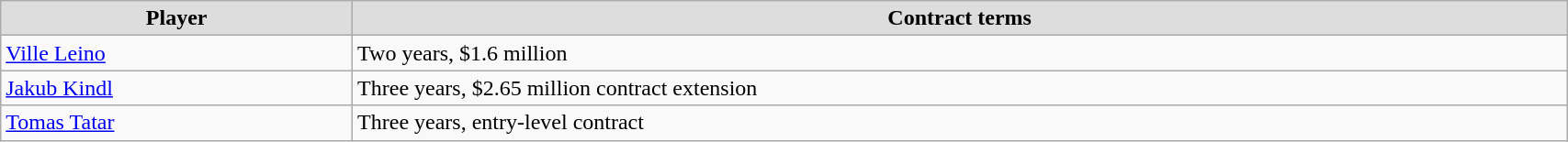<table class="wikitable" style="width:90%;">
<tr style="text-align:center; background:#ddd;">
<td><strong>Player</strong></td>
<td><strong>Contract terms</strong></td>
</tr>
<tr>
<td><a href='#'>Ville Leino</a></td>
<td>Two years, $1.6 million</td>
</tr>
<tr>
<td><a href='#'>Jakub Kindl</a></td>
<td>Three years, $2.65 million contract extension</td>
</tr>
<tr>
<td><a href='#'>Tomas Tatar</a></td>
<td>Three years, entry-level contract</td>
</tr>
</table>
